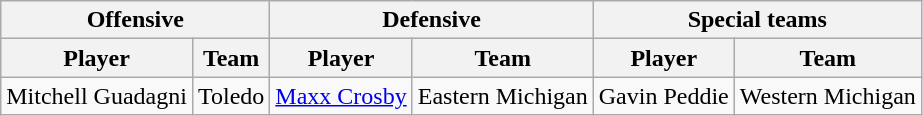<table class="wikitable" style="display: inline-table;">
<tr>
<th colspan="2">Offensive</th>
<th colspan="2">Defensive</th>
<th colspan="2">Special teams</th>
</tr>
<tr>
<th>Player</th>
<th>Team</th>
<th>Player</th>
<th>Team</th>
<th>Player</th>
<th>Team</th>
</tr>
<tr>
<td>Mitchell Guadagni</td>
<td>Toledo</td>
<td><a href='#'>Maxx Crosby</a></td>
<td>Eastern Michigan</td>
<td>Gavin Peddie</td>
<td>Western Michigan</td>
</tr>
</table>
